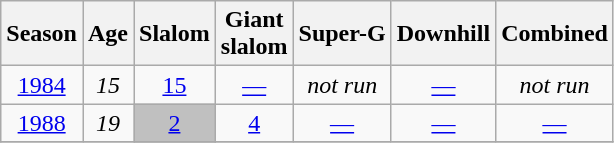<table class=wikitable style="text-align:center">
<tr>
<th>Season</th>
<th>Age</th>
<th>Slalom</th>
<th>Giant<br>slalom</th>
<th>Super-G</th>
<th>Downhill</th>
<th>Combined</th>
</tr>
<tr>
<td><a href='#'>1984</a></td>
<td><em>15</em></td>
<td><a href='#'>15</a></td>
<td><a href='#'>—</a></td>
<td><em>not run</em></td>
<td><a href='#'>—</a></td>
<td><em>not run</em></td>
</tr>
<tr>
<td><a href='#'>1988</a></td>
<td><em>19</em></td>
<td bgcolor="silver"><a href='#'>2</a></td>
<td><a href='#'>4</a></td>
<td><a href='#'>—</a></td>
<td><a href='#'>—</a></td>
<td><a href='#'>—</a></td>
</tr>
<tr>
</tr>
</table>
